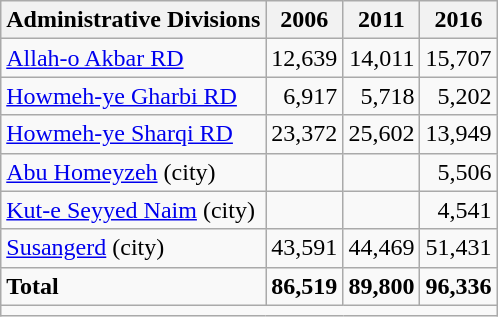<table class="wikitable">
<tr>
<th>Administrative Divisions</th>
<th>2006</th>
<th>2011</th>
<th>2016</th>
</tr>
<tr>
<td><a href='#'>Allah-o Akbar RD</a></td>
<td style="text-align: right;">12,639</td>
<td style="text-align: right;">14,011</td>
<td style="text-align: right;">15,707</td>
</tr>
<tr>
<td><a href='#'>Howmeh-ye Gharbi RD</a></td>
<td style="text-align: right;">6,917</td>
<td style="text-align: right;">5,718</td>
<td style="text-align: right;">5,202</td>
</tr>
<tr>
<td><a href='#'>Howmeh-ye Sharqi RD</a></td>
<td style="text-align: right;">23,372</td>
<td style="text-align: right;">25,602</td>
<td style="text-align: right;">13,949</td>
</tr>
<tr>
<td><a href='#'>Abu Homeyzeh</a> (city)</td>
<td style="text-align: right;"></td>
<td style="text-align: right;"></td>
<td style="text-align: right;">5,506</td>
</tr>
<tr>
<td><a href='#'>Kut-e Seyyed Naim</a> (city)</td>
<td style="text-align: right;"></td>
<td style="text-align: right;"></td>
<td style="text-align: right;">4,541</td>
</tr>
<tr>
<td><a href='#'>Susangerd</a> (city)</td>
<td style="text-align: right;">43,591</td>
<td style="text-align: right;">44,469</td>
<td style="text-align: right;">51,431</td>
</tr>
<tr>
<td><strong>Total</strong></td>
<td style="text-align: right;"><strong>86,519</strong></td>
<td style="text-align: right;"><strong>89,800</strong></td>
<td style="text-align: right;"><strong>96,336</strong></td>
</tr>
<tr>
<td colspan=4></td>
</tr>
</table>
